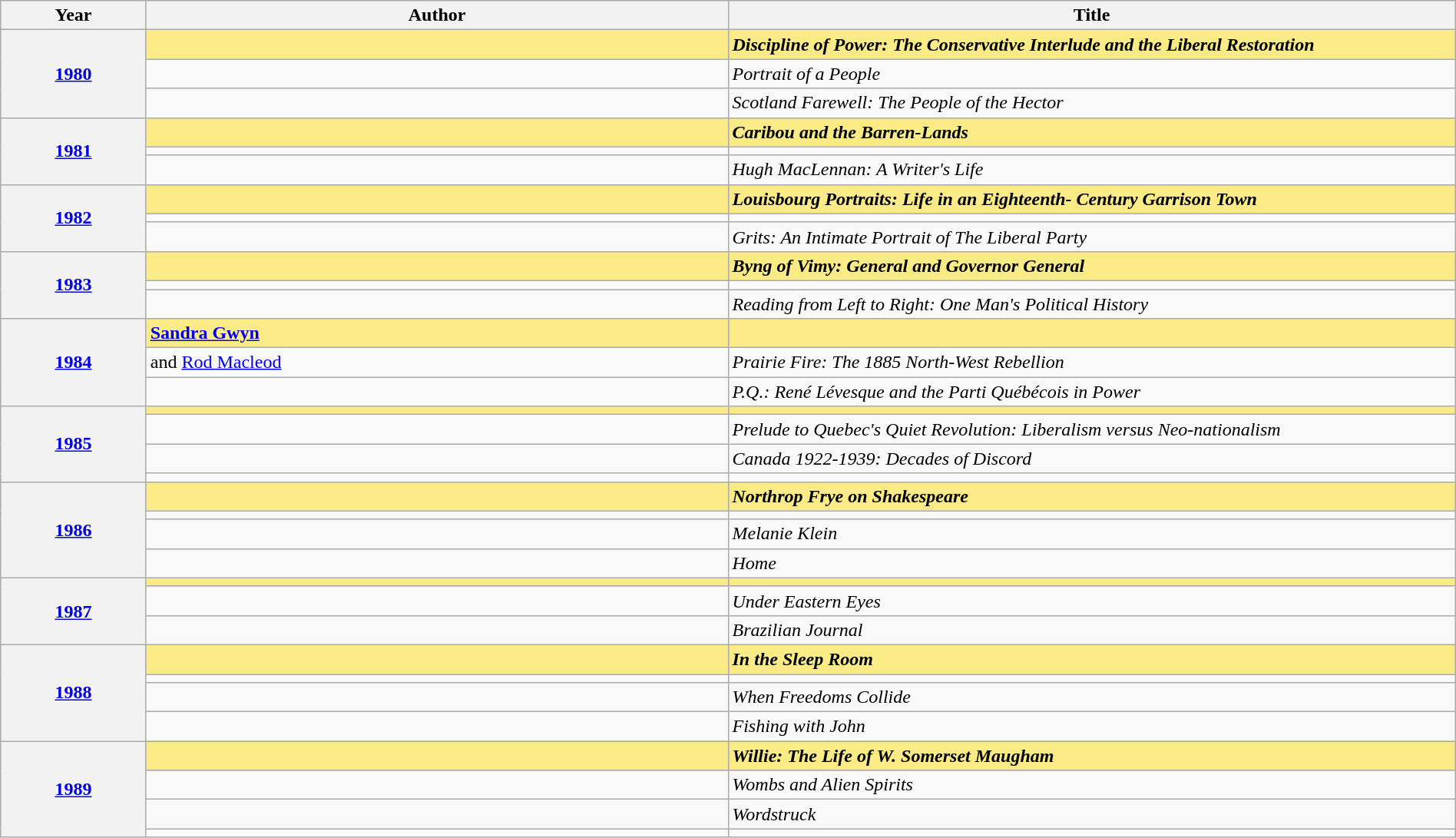<table class="wikitable sortable mw-collapsible" width="100%">
<tr>
<th>Year</th>
<th width="40%">Author</th>
<th width="50%">Title</th>
</tr>
<tr>
<th rowspan="3"><a href='#'>1980</a></th>
<td style="background:#FAEB86"><strong></strong></td>
<td style="background:#FAEB86"><strong><em>Discipline of Power: The Conservative Interlude and the Liberal Restoration</em></strong></td>
</tr>
<tr>
<td></td>
<td><em> Portrait of a People</em></td>
</tr>
<tr>
<td></td>
<td><em>Scotland Farewell: The People of the Hector</em></td>
</tr>
<tr>
<th rowspan="3"><a href='#'>1981</a></th>
<td style="background:#FAEB86"><strong></strong></td>
<td style="background:#FAEB86"><strong><em>Caribou and the Barren-Lands</em></strong></td>
</tr>
<tr>
<td></td>
<td><em></em></td>
</tr>
<tr>
<td></td>
<td><em>Hugh MacLennan: A Writer's Life</em></td>
</tr>
<tr>
<th rowspan="3"><a href='#'>1982</a></th>
<td style="background:#FAEB86"><strong></strong></td>
<td style="background:#FAEB86"><strong><em>Louisbourg Portraits: Life in an Eighteenth- Century Garrison Town</em></strong></td>
</tr>
<tr>
<td></td>
<td><em></em></td>
</tr>
<tr>
<td></td>
<td><em>Grits: An Intimate Portrait of The Liberal Party</em></td>
</tr>
<tr>
<th rowspan="3"><a href='#'>1983</a></th>
<td style="background:#FAEB86"><strong></strong></td>
<td style="background:#FAEB86"><strong><em>Byng of Vimy: General and Governor General</em></strong></td>
</tr>
<tr>
<td></td>
<td><em></em></td>
</tr>
<tr>
<td></td>
<td><em>Reading from Left to Right: One Man's Political History</em></td>
</tr>
<tr>
<th rowspan="3"><a href='#'>1984</a></th>
<td style="background:#FAEB86"><strong><a href='#'>Sandra Gwyn</a></strong></td>
<td style="background:#FAEB86"><strong><em></em></strong></td>
</tr>
<tr>
<td> and <a href='#'>Rod Macleod</a></td>
<td><em>Prairie Fire: The 1885 North-West Rebellion</em></td>
</tr>
<tr>
<td></td>
<td><em>P.Q.: René Lévesque and the Parti Québécois in Power</em></td>
</tr>
<tr>
<th rowspan="4"><a href='#'>1985</a></th>
<td style="background:#FAEB86"><strong></strong></td>
<td style="background:#FAEB86"><strong><em></em></strong></td>
</tr>
<tr>
<td></td>
<td><em>Prelude to Quebec's Quiet Revolution: Liberalism versus Neo-nationalism</em></td>
</tr>
<tr>
<td></td>
<td><em>Canada 1922-1939: Decades of Discord</em></td>
</tr>
<tr>
<td></td>
<td><em></em></td>
</tr>
<tr>
<th rowspan="4"><a href='#'>1986</a></th>
<td style="background:#FAEB86"><strong></strong></td>
<td style="background:#FAEB86"><strong><em>Northrop Frye on Shakespeare</em></strong></td>
</tr>
<tr>
<td></td>
<td><em></em></td>
</tr>
<tr>
<td></td>
<td><em>Melanie Klein</em></td>
</tr>
<tr>
<td></td>
<td><em>Home</em></td>
</tr>
<tr>
<th rowspan="3"><a href='#'>1987</a></th>
<td style="background:#FAEB86"><strong></strong></td>
<td style="background:#FAEB86"><strong><em></em></strong></td>
</tr>
<tr>
<td></td>
<td><em>Under Eastern Eyes</em></td>
</tr>
<tr>
<td></td>
<td><em>Brazilian Journal</em></td>
</tr>
<tr>
<th rowspan="4"><a href='#'>1988</a></th>
<td style="background:#FAEB86"><strong></strong></td>
<td style="background:#FAEB86"><strong><em>In the Sleep Room</em></strong></td>
</tr>
<tr>
<td></td>
<td><em></em></td>
</tr>
<tr>
<td></td>
<td><em>When Freedoms Collide</em></td>
</tr>
<tr>
<td></td>
<td><em>Fishing with John</em></td>
</tr>
<tr>
<th rowspan="4"><a href='#'>1989</a></th>
<td style="background:#FAEB86"><strong></strong></td>
<td style="background:#FAEB86"><strong><em>Willie: The Life of W. Somerset Maugham</em></strong></td>
</tr>
<tr>
<td></td>
<td><em>Wombs and Alien Spirits</em></td>
</tr>
<tr>
<td></td>
<td><em>Wordstruck</em></td>
</tr>
<tr>
<td></td>
<td><em></em></td>
</tr>
</table>
